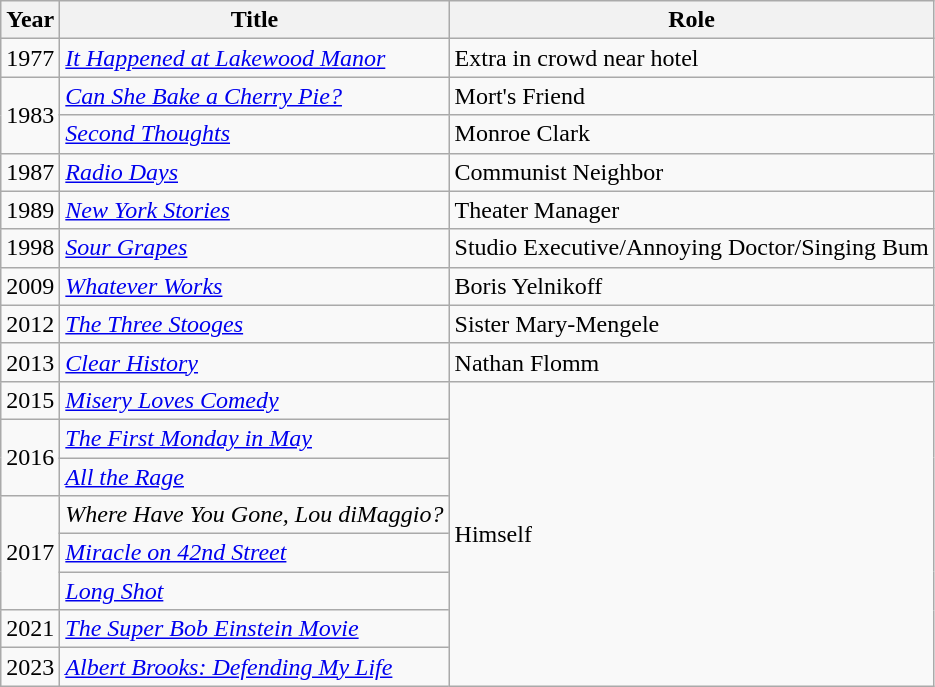<table class="wikitable sortable">
<tr ">
<th>Year</th>
<th>Title</th>
<th>Role</th>
</tr>
<tr>
<td>1977</td>
<td><em><a href='#'>It Happened at Lakewood Manor</a></em></td>
<td>Extra in crowd near hotel</td>
</tr>
<tr>
<td rowspan="2">1983</td>
<td><em><a href='#'>Can She Bake a Cherry Pie?</a></em></td>
<td>Mort's Friend</td>
</tr>
<tr>
<td><em><a href='#'>Second Thoughts</a></em></td>
<td>Monroe Clark</td>
</tr>
<tr>
<td>1987</td>
<td><em><a href='#'>Radio Days</a></em></td>
<td>Communist Neighbor</td>
</tr>
<tr>
<td>1989</td>
<td><em><a href='#'>New York Stories</a></em></td>
<td>Theater Manager</td>
</tr>
<tr>
<td>1998</td>
<td><em><a href='#'>Sour Grapes</a></em></td>
<td>Studio Executive/Annoying Doctor/Singing Bum</td>
</tr>
<tr>
<td>2009</td>
<td><em><a href='#'>Whatever Works</a></em></td>
<td>Boris Yelnikoff</td>
</tr>
<tr>
<td>2012</td>
<td><em><a href='#'>The Three Stooges</a></em></td>
<td>Sister Mary-Mengele</td>
</tr>
<tr>
<td>2013</td>
<td><em><a href='#'>Clear History</a></em></td>
<td>Nathan Flomm</td>
</tr>
<tr>
<td>2015</td>
<td><em><a href='#'>Misery Loves Comedy</a></em></td>
<td rowspan="8">Himself</td>
</tr>
<tr>
<td rowspan="2">2016</td>
<td><em><a href='#'>The First Monday in May</a></em></td>
</tr>
<tr>
<td><em><a href='#'>All the Rage</a></em></td>
</tr>
<tr>
<td rowspan="3">2017</td>
<td><em>Where Have You Gone, Lou diMaggio?</em></td>
</tr>
<tr>
<td><em><a href='#'>Miracle on 42nd Street</a></em></td>
</tr>
<tr>
<td><em><a href='#'>Long Shot</a></em></td>
</tr>
<tr>
<td>2021</td>
<td><em><a href='#'>The Super Bob Einstein Movie</a></em></td>
</tr>
<tr>
<td>2023</td>
<td><em><a href='#'>Albert Brooks: Defending My Life</a></em></td>
</tr>
</table>
